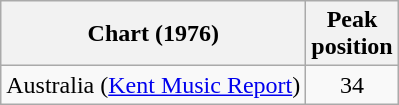<table class="wikitable">
<tr>
<th align="left">Chart (1976)</th>
<th align="left">Peak<br>position</th>
</tr>
<tr>
<td>Australia (<a href='#'>Kent Music Report</a>)</td>
<td style="text-align:center;">34</td>
</tr>
</table>
